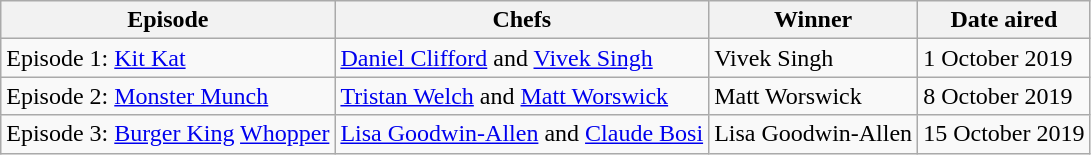<table class="wikitable">
<tr>
<th>Episode</th>
<th>Chefs</th>
<th>Winner</th>
<th>Date aired</th>
</tr>
<tr>
<td>Episode 1: <a href='#'>Kit Kat</a></td>
<td><a href='#'>Daniel Clifford</a> and <a href='#'>Vivek Singh</a></td>
<td>Vivek Singh</td>
<td>1 October 2019</td>
</tr>
<tr>
<td>Episode 2: <a href='#'>Monster Munch</a></td>
<td><a href='#'>Tristan Welch</a> and <a href='#'>Matt Worswick</a></td>
<td>Matt Worswick</td>
<td>8 October 2019</td>
</tr>
<tr>
<td>Episode 3: <a href='#'>Burger King</a> <a href='#'>Whopper</a></td>
<td><a href='#'>Lisa Goodwin-Allen</a> and <a href='#'>Claude Bosi</a></td>
<td>Lisa Goodwin-Allen</td>
<td>15 October 2019</td>
</tr>
</table>
